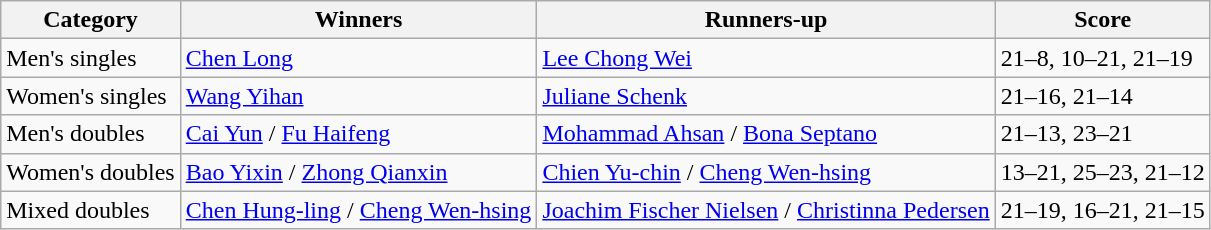<table class=wikitable style="white-space:nowrap;">
<tr>
<th>Category</th>
<th>Winners</th>
<th>Runners-up</th>
<th>Score</th>
</tr>
<tr>
<td>Men's singles</td>
<td> <a href='#'>Chen Long</a></td>
<td> <a href='#'>Lee Chong Wei</a></td>
<td>21–8, 10–21, 21–19</td>
</tr>
<tr>
<td>Women's singles</td>
<td> <a href='#'>Wang Yihan</a></td>
<td> <a href='#'>Juliane Schenk</a></td>
<td>21–16, 21–14</td>
</tr>
<tr>
<td>Men's doubles</td>
<td> <a href='#'>Cai Yun</a> / <a href='#'>Fu Haifeng</a></td>
<td> <a href='#'>Mohammad Ahsan</a> / <a href='#'>Bona Septano</a></td>
<td>21–13, 23–21</td>
</tr>
<tr>
<td>Women's doubles</td>
<td> <a href='#'>Bao Yixin</a> / <a href='#'>Zhong Qianxin</a></td>
<td> <a href='#'>Chien Yu-chin</a> / <a href='#'>Cheng Wen-hsing</a></td>
<td>13–21, 25–23, 21–12</td>
</tr>
<tr>
<td>Mixed doubles</td>
<td> <a href='#'>Chen Hung-ling</a> / <a href='#'>Cheng Wen-hsing</a></td>
<td> <a href='#'>Joachim Fischer Nielsen</a> / <a href='#'>Christinna Pedersen</a></td>
<td>21–19, 16–21, 21–15</td>
</tr>
</table>
